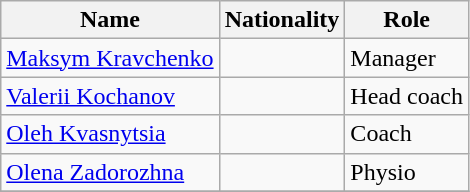<table class="wikitable">
<tr>
<th>Name</th>
<th>Nationality</th>
<th>Role</th>
</tr>
<tr>
<td><a href='#'>Maksym Kravchenko</a></td>
<td></td>
<td>Manager</td>
</tr>
<tr>
<td><a href='#'>Valerii Kochanov</a></td>
<td></td>
<td>Head coach</td>
</tr>
<tr>
<td><a href='#'>Oleh Kvasnytsia</a></td>
<td></td>
<td>Coach</td>
</tr>
<tr>
<td><a href='#'>Olena Zadorozhna</a></td>
<td></td>
<td>Physio</td>
</tr>
<tr>
</tr>
</table>
